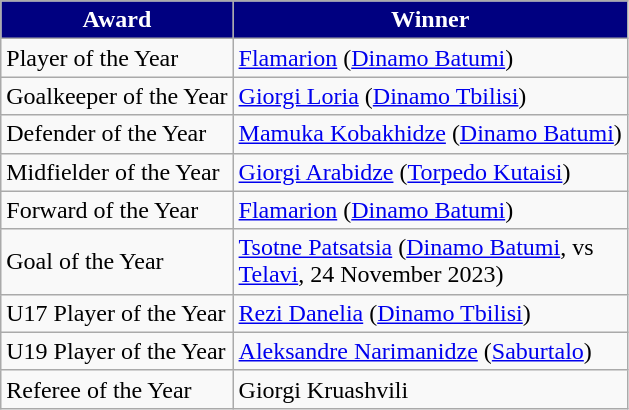<table class="wikitable">
<tr>
<th style="background-color: navy; color: white;">Award</th>
<th style="background-color: navy; color: white;">Winner</th>
</tr>
<tr>
<td>Player of the Year</td>
<td><a href='#'>Flamarion</a> (<a href='#'>Dinamo Batumi</a>)</td>
</tr>
<tr>
<td>Goalkeeper of the Year</td>
<td><a href='#'>Giorgi Loria</a> (<a href='#'>Dinamo Tbilisi</a>)</td>
</tr>
<tr>
<td>Defender of the Year</td>
<td><a href='#'>Mamuka Kobakhidze</a> (<a href='#'>Dinamo Batumi</a>)</td>
</tr>
<tr>
<td>Midfielder of the Year</td>
<td><a href='#'>Giorgi Arabidze</a> (<a href='#'>Torpedo Kutaisi</a>)</td>
</tr>
<tr>
<td>Forward of the Year</td>
<td><a href='#'>Flamarion</a> (<a href='#'>Dinamo Batumi</a>)</td>
</tr>
<tr>
<td>Goal of the Year</td>
<td><a href='#'>Tsotne Patsatsia</a> (<a href='#'>Dinamo Batumi</a>, vs <br> <a href='#'>Telavi</a>, 24 November 2023)</td>
</tr>
<tr>
<td>U17 Player of the Year</td>
<td><a href='#'>Rezi Danelia</a> (<a href='#'>Dinamo Tbilisi</a>)</td>
</tr>
<tr>
<td>U19 Player of the Year</td>
<td><a href='#'>Aleksandre Narimanidze</a> (<a href='#'>Saburtalo</a>)</td>
</tr>
<tr>
<td>Referee of the Year</td>
<td>Giorgi Kruashvili</td>
</tr>
</table>
